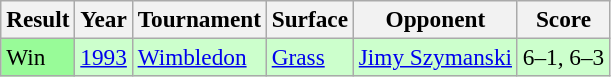<table class="sortable wikitable" style=font-size:97%>
<tr>
<th>Result</th>
<th>Year</th>
<th>Tournament</th>
<th>Surface</th>
<th>Opponent</th>
<th class="unsortable">Score</th>
</tr>
<tr bgcolor=ccffcc>
<td style="background:#98fb98;">Win</td>
<td><a href='#'>1993</a></td>
<td><a href='#'>Wimbledon</a></td>
<td><a href='#'>Grass</a></td>
<td> <a href='#'>Jimy Szymanski</a></td>
<td>6–1, 6–3</td>
</tr>
</table>
